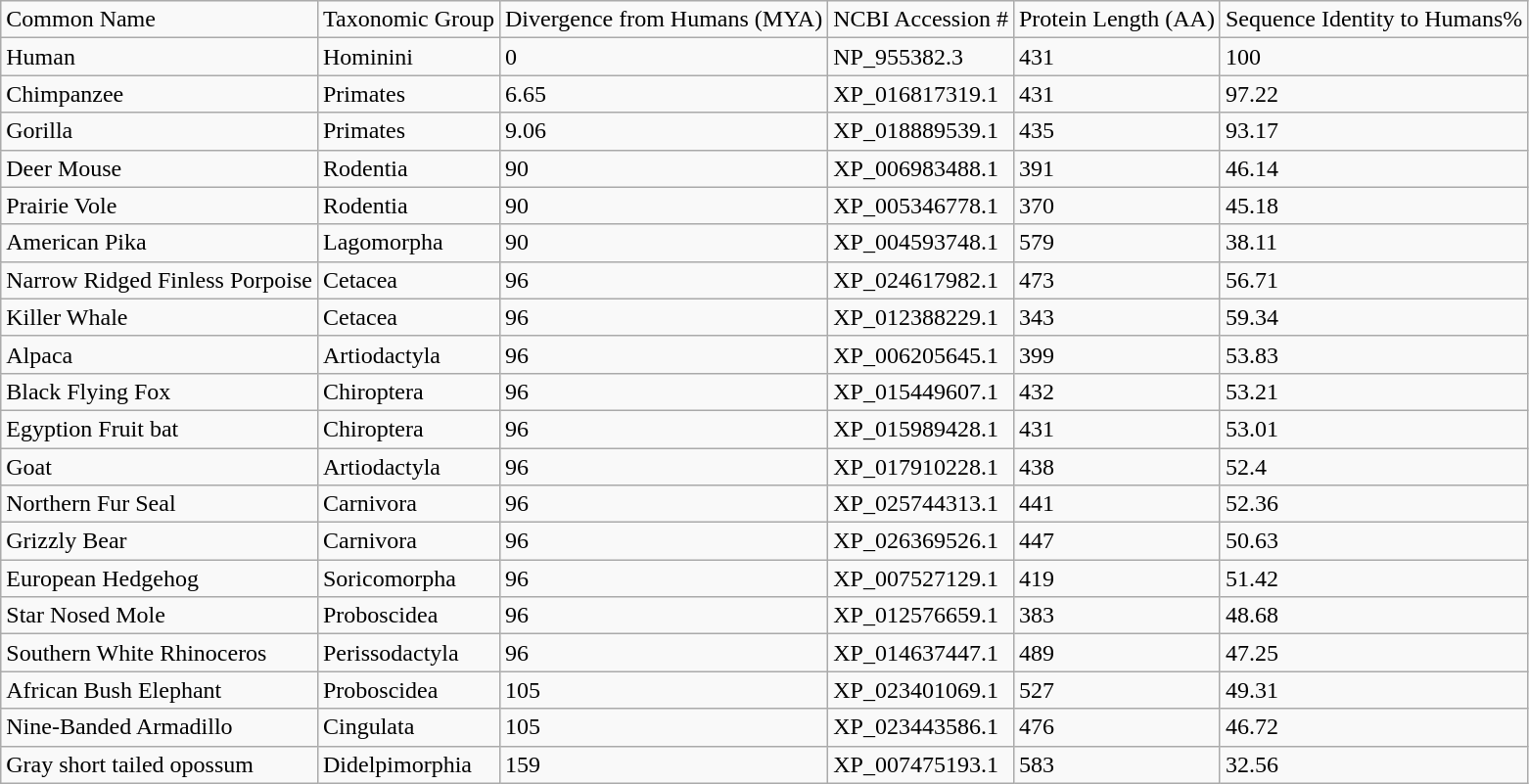<table class="wikitable">
<tr>
<td>Common Name</td>
<td>Taxonomic Group</td>
<td>Divergence from Humans (MYA)</td>
<td>NCBI Accession #</td>
<td>Protein Length (AA)</td>
<td>Sequence Identity to Humans%</td>
</tr>
<tr>
<td>Human</td>
<td>Hominini</td>
<td>0</td>
<td>NP_955382.3</td>
<td>431</td>
<td>100</td>
</tr>
<tr>
<td>Chimpanzee</td>
<td>Primates</td>
<td>6.65</td>
<td>XP_016817319.1</td>
<td>431</td>
<td>97.22</td>
</tr>
<tr>
<td>Gorilla</td>
<td>Primates</td>
<td>9.06</td>
<td>XP_018889539.1</td>
<td>435</td>
<td>93.17</td>
</tr>
<tr>
<td>Deer Mouse</td>
<td>Rodentia</td>
<td>90</td>
<td>XP_006983488.1</td>
<td>391</td>
<td>46.14</td>
</tr>
<tr>
<td>Prairie Vole</td>
<td>Rodentia</td>
<td>90</td>
<td>XP_005346778.1</td>
<td>370</td>
<td>45.18</td>
</tr>
<tr>
<td>American Pika</td>
<td>Lagomorpha</td>
<td>90</td>
<td>XP_004593748.1</td>
<td>579</td>
<td>38.11</td>
</tr>
<tr>
<td>Narrow Ridged Finless Porpoise</td>
<td>Cetacea</td>
<td>96</td>
<td>XP_024617982.1</td>
<td>473</td>
<td>56.71</td>
</tr>
<tr>
<td>Killer Whale</td>
<td>Cetacea</td>
<td>96</td>
<td>XP_012388229.1</td>
<td>343</td>
<td>59.34</td>
</tr>
<tr>
<td>Alpaca</td>
<td>Artiodactyla</td>
<td>96</td>
<td>XP_006205645.1</td>
<td>399</td>
<td>53.83</td>
</tr>
<tr>
<td>Black Flying Fox</td>
<td>Chiroptera</td>
<td>96</td>
<td>XP_015449607.1</td>
<td>432</td>
<td>53.21</td>
</tr>
<tr>
<td>Egyption Fruit bat</td>
<td>Chiroptera</td>
<td>96</td>
<td>XP_015989428.1</td>
<td>431</td>
<td>53.01</td>
</tr>
<tr>
<td>Goat</td>
<td>Artiodactyla</td>
<td>96</td>
<td>XP_017910228.1</td>
<td>438</td>
<td>52.4</td>
</tr>
<tr>
<td>Northern Fur Seal</td>
<td>Carnivora</td>
<td>96</td>
<td>XP_025744313.1</td>
<td>441</td>
<td>52.36</td>
</tr>
<tr>
<td>Grizzly Bear</td>
<td>Carnivora</td>
<td>96</td>
<td>XP_026369526.1</td>
<td>447</td>
<td>50.63</td>
</tr>
<tr>
<td>European Hedgehog</td>
<td>Soricomorpha</td>
<td>96</td>
<td>XP_007527129.1</td>
<td>419</td>
<td>51.42</td>
</tr>
<tr>
<td>Star Nosed Mole</td>
<td>Proboscidea</td>
<td>96</td>
<td>XP_012576659.1</td>
<td>383</td>
<td>48.68</td>
</tr>
<tr>
<td>Southern White Rhinoceros</td>
<td>Perissodactyla</td>
<td>96</td>
<td>XP_014637447.1</td>
<td>489</td>
<td>47.25</td>
</tr>
<tr>
<td>African Bush Elephant</td>
<td>Proboscidea</td>
<td>105</td>
<td>XP_023401069.1</td>
<td>527</td>
<td>49.31</td>
</tr>
<tr>
<td>Nine-Banded Armadillo</td>
<td>Cingulata</td>
<td>105</td>
<td>XP_023443586.1</td>
<td>476</td>
<td>46.72</td>
</tr>
<tr>
<td>Gray short tailed opossum</td>
<td>Didelpimorphia</td>
<td>159</td>
<td>XP_007475193.1</td>
<td>583</td>
<td>32.56</td>
</tr>
</table>
